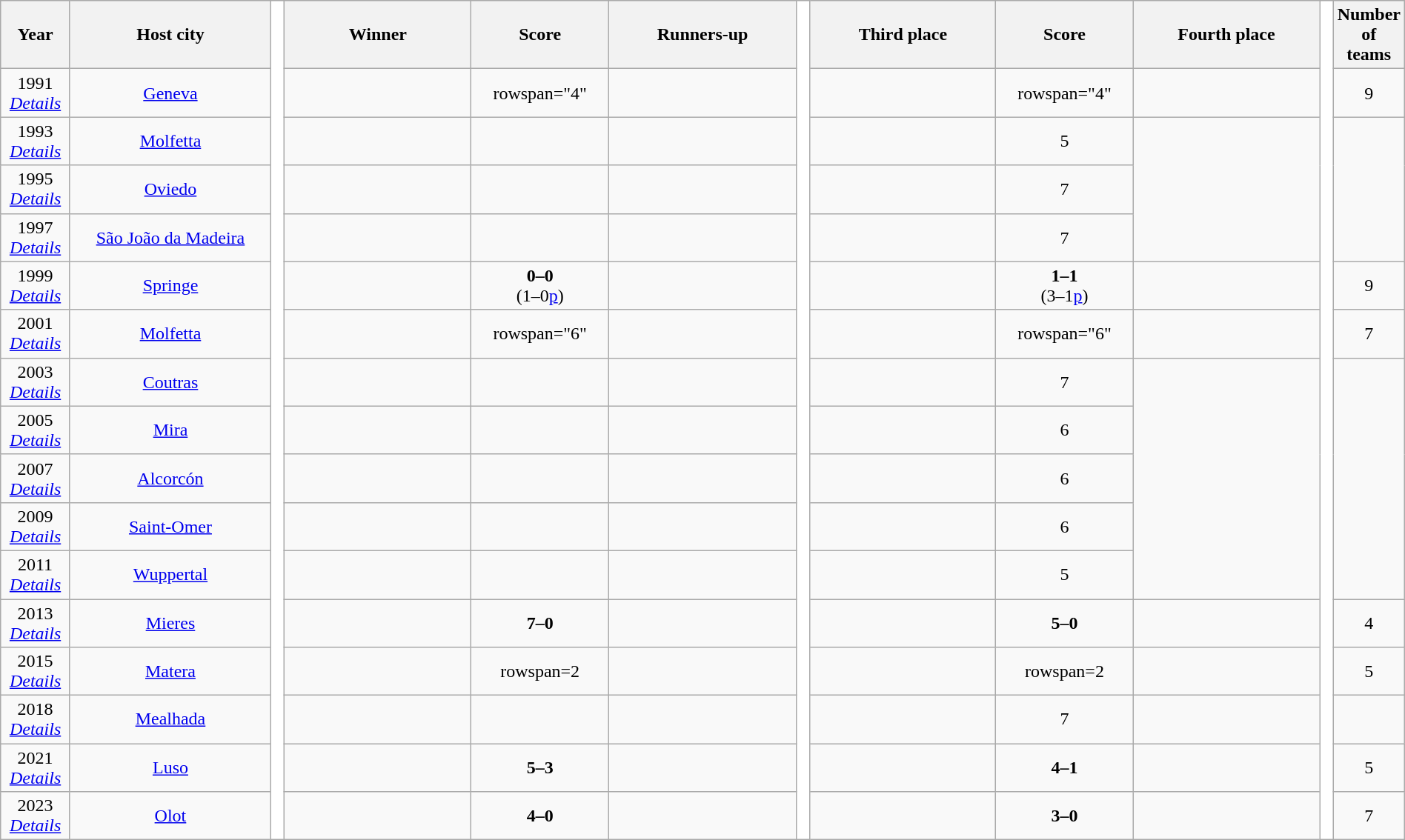<table class="wikitable" style="text-align:center;width:100%">
<tr>
<th width=5%>Year</th>
<th width=15%>Host city</th>
<th rowspan="17" style="width:1%;background:#fff"></th>
<th width=14%>Winner</th>
<th width=10%>Score</th>
<th width=14%>Runners-up</th>
<th rowspan="17" style="width:1%;background:#fff"></th>
<th width=14%>Third place</th>
<th width=10%>Score</th>
<th width=14%>Fourth place</th>
<th rowspan="17" style="width:1%;background:#fff"></th>
<th width=4%>Number of teams</th>
</tr>
<tr>
<td>1991<br> <em><a href='#'>Details</a></em></td>
<td> <a href='#'>Geneva</a></td>
<td><strong></strong></td>
<td>rowspan="4" </td>
<td></td>
<td></td>
<td>rowspan="4" </td>
<td></td>
<td>9</td>
</tr>
<tr>
<td>1993<br> <em><a href='#'>Details</a></em></td>
<td> <a href='#'>Molfetta</a></td>
<td><strong></strong></td>
<td></td>
<td></td>
<td></td>
<td>5</td>
</tr>
<tr>
<td>1995<br> <em><a href='#'>Details</a></em></td>
<td> <a href='#'>Oviedo</a></td>
<td><strong></strong></td>
<td></td>
<td></td>
<td></td>
<td>7</td>
</tr>
<tr>
<td>1997<br> <em><a href='#'>Details</a></em></td>
<td> <a href='#'>São João da Madeira</a></td>
<td><strong></strong></td>
<td></td>
<td></td>
<td></td>
<td>7</td>
</tr>
<tr>
<td>1999<br> <em><a href='#'>Details</a></em></td>
<td> <a href='#'>Springe</a></td>
<td><strong></strong></td>
<td><strong>0–0</strong> <br>(1–0<a href='#'>p</a>)</td>
<td></td>
<td></td>
<td><strong>1–1</strong> <br>(3–1<a href='#'>p</a>)</td>
<td></td>
<td>9</td>
</tr>
<tr>
<td>2001<br> <em><a href='#'>Details</a></em></td>
<td> <a href='#'>Molfetta</a></td>
<td><strong></strong></td>
<td>rowspan="6" </td>
<td></td>
<td></td>
<td>rowspan="6" </td>
<td></td>
<td>7</td>
</tr>
<tr>
<td>2003<br> <em><a href='#'>Details</a></em></td>
<td> <a href='#'>Coutras</a></td>
<td><strong></strong></td>
<td></td>
<td></td>
<td></td>
<td>7</td>
</tr>
<tr>
<td>2005<br> <em><a href='#'>Details</a></em></td>
<td> <a href='#'>Mira</a></td>
<td><strong></strong></td>
<td></td>
<td></td>
<td></td>
<td>6</td>
</tr>
<tr>
<td>2007<br> <em><a href='#'>Details</a></em></td>
<td> <a href='#'>Alcorcón</a></td>
<td><strong></strong></td>
<td></td>
<td></td>
<td></td>
<td>6</td>
</tr>
<tr>
<td>2009<br> <em><a href='#'>Details</a></em></td>
<td> <a href='#'>Saint-Omer</a></td>
<td><strong></strong></td>
<td></td>
<td></td>
<td></td>
<td>6</td>
</tr>
<tr>
<td>2011<br> <em><a href='#'>Details</a></em></td>
<td> <a href='#'>Wuppertal</a></td>
<td><strong></strong></td>
<td></td>
<td></td>
<td></td>
<td>5</td>
</tr>
<tr>
<td>2013<br> <em><a href='#'>Details</a></em></td>
<td> <a href='#'>Mieres</a></td>
<td><strong></strong></td>
<td><strong>7–0</strong></td>
<td></td>
<td></td>
<td><strong>5–0</strong></td>
<td></td>
<td>4</td>
</tr>
<tr>
<td>2015<br> <em><a href='#'>Details</a></em></td>
<td> <a href='#'>Matera</a></td>
<td><strong></strong></td>
<td>rowspan=2 </td>
<td></td>
<td></td>
<td>rowspan=2 </td>
<td></td>
<td>5</td>
</tr>
<tr>
<td>2018<br> <em><a href='#'>Details</a></em></td>
<td> <a href='#'>Mealhada</a></td>
<td><strong></strong></td>
<td></td>
<td></td>
<td></td>
<td>7</td>
</tr>
<tr>
<td>2021<br> <em><a href='#'>Details</a></em></td>
<td> <a href='#'>Luso</a></td>
<td><strong></strong></td>
<td><strong>5–3</strong></td>
<td></td>
<td></td>
<td><strong>4–1</strong></td>
<td></td>
<td>5</td>
</tr>
<tr>
<td>2023<br> <em><a href='#'>Details</a></em></td>
<td> <a href='#'>Olot</a></td>
<td><strong></strong></td>
<td><strong>4–0</strong></td>
<td></td>
<td></td>
<td><strong>3–0</strong></td>
<td></td>
<td>7</td>
</tr>
</table>
